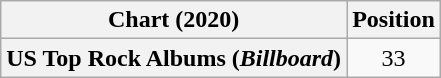<table class="wikitable plainrowheaders" style="text-align:center;">
<tr>
<th scope="column">Chart (2020)</th>
<th scope="column">Position</th>
</tr>
<tr>
<th scope="row">US Top Rock Albums (<em>Billboard</em>)</th>
<td>33</td>
</tr>
</table>
